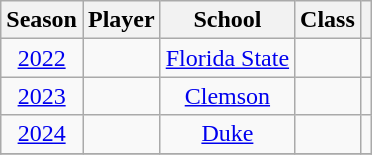<table class="wikitable sortable" style="text-align: center;">
<tr>
<th>Season</th>
<th>Player</th>
<th>School</th>
<th>Class</th>
<th class="unsortable"></th>
</tr>
<tr>
<td><a href='#'>2022</a></td>
<td></td>
<td><a href='#'>Florida State</a></td>
<td></td>
<td></td>
</tr>
<tr>
<td><a href='#'>2023</a></td>
<td></td>
<td><a href='#'>Clemson</a></td>
<td></td>
<td></td>
</tr>
<tr>
<td><a href='#'>2024</a></td>
<td></td>
<td><a href='#'>Duke</a></td>
<td></td>
<td></td>
</tr>
<tr>
</tr>
</table>
